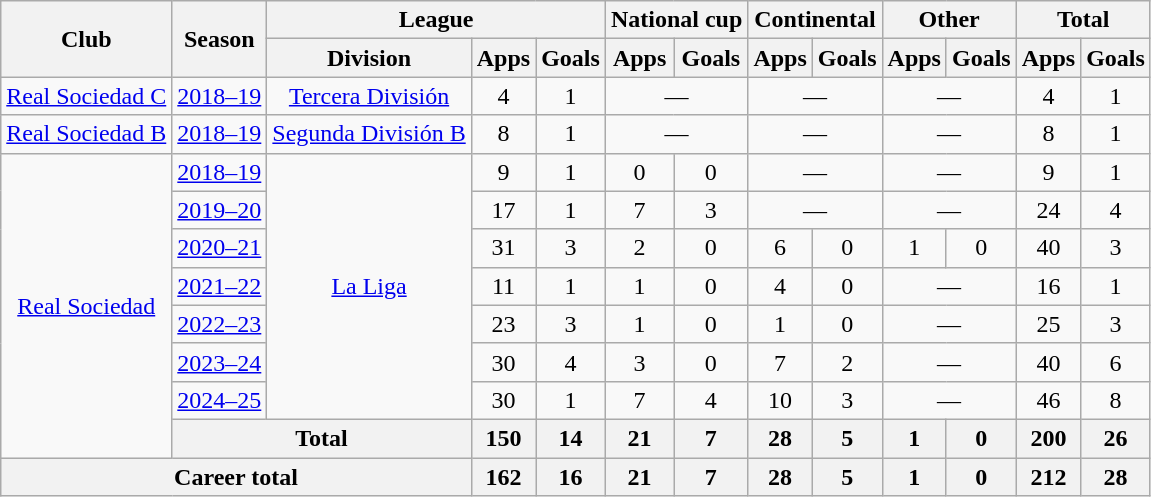<table class="wikitable" style="text-align:center">
<tr>
<th rowspan="2">Club</th>
<th rowspan="2">Season</th>
<th colspan="3">League</th>
<th colspan="2">National cup</th>
<th colspan="2">Continental</th>
<th colspan="2">Other</th>
<th colspan="2">Total</th>
</tr>
<tr>
<th>Division</th>
<th>Apps</th>
<th>Goals</th>
<th>Apps</th>
<th>Goals</th>
<th>Apps</th>
<th>Goals</th>
<th>Apps</th>
<th>Goals</th>
<th>Apps</th>
<th>Goals</th>
</tr>
<tr>
<td><a href='#'>Real Sociedad C</a></td>
<td><a href='#'>2018–19</a></td>
<td><a href='#'>Tercera División</a></td>
<td>4</td>
<td>1</td>
<td colspan="2">—</td>
<td colspan="2">—</td>
<td colspan="2">—</td>
<td>4</td>
<td>1</td>
</tr>
<tr>
<td><a href='#'>Real Sociedad B</a></td>
<td><a href='#'>2018–19</a></td>
<td><a href='#'>Segunda División B</a></td>
<td>8</td>
<td>1</td>
<td colspan="2">—</td>
<td colspan="2">—</td>
<td colspan="2">—</td>
<td>8</td>
<td>1</td>
</tr>
<tr>
<td rowspan="8"><a href='#'>Real Sociedad</a></td>
<td><a href='#'>2018–19</a></td>
<td rowspan="7"><a href='#'>La Liga</a></td>
<td>9</td>
<td>1</td>
<td>0</td>
<td>0</td>
<td colspan="2">—</td>
<td colspan="2">—</td>
<td>9</td>
<td>1</td>
</tr>
<tr>
<td><a href='#'>2019–20</a></td>
<td>17</td>
<td>1</td>
<td>7</td>
<td>3</td>
<td colspan="2">—</td>
<td colspan="2">—</td>
<td>24</td>
<td>4</td>
</tr>
<tr>
<td><a href='#'>2020–21</a></td>
<td>31</td>
<td>3</td>
<td>2</td>
<td>0</td>
<td>6</td>
<td>0</td>
<td>1</td>
<td>0</td>
<td>40</td>
<td>3</td>
</tr>
<tr>
<td><a href='#'>2021–22</a></td>
<td>11</td>
<td>1</td>
<td>1</td>
<td>0</td>
<td>4</td>
<td>0</td>
<td colspan="2">—</td>
<td>16</td>
<td>1</td>
</tr>
<tr>
<td><a href='#'>2022–23</a></td>
<td>23</td>
<td>3</td>
<td>1</td>
<td>0</td>
<td>1</td>
<td>0</td>
<td colspan="2">—</td>
<td>25</td>
<td>3</td>
</tr>
<tr>
<td><a href='#'>2023–24</a></td>
<td>30</td>
<td>4</td>
<td>3</td>
<td>0</td>
<td>7</td>
<td>2</td>
<td colspan="2">—</td>
<td>40</td>
<td>6</td>
</tr>
<tr>
<td><a href='#'>2024–25</a></td>
<td>30</td>
<td>1</td>
<td>7</td>
<td>4</td>
<td>10</td>
<td>3</td>
<td colspan="2">—</td>
<td>46</td>
<td>8</td>
</tr>
<tr>
<th colspan="2">Total</th>
<th>150</th>
<th>14</th>
<th>21</th>
<th>7</th>
<th>28</th>
<th>5</th>
<th>1</th>
<th>0</th>
<th>200</th>
<th>26</th>
</tr>
<tr>
<th colspan="3">Career total</th>
<th>162</th>
<th>16</th>
<th>21</th>
<th>7</th>
<th>28</th>
<th>5</th>
<th>1</th>
<th>0</th>
<th>212</th>
<th>28</th>
</tr>
</table>
